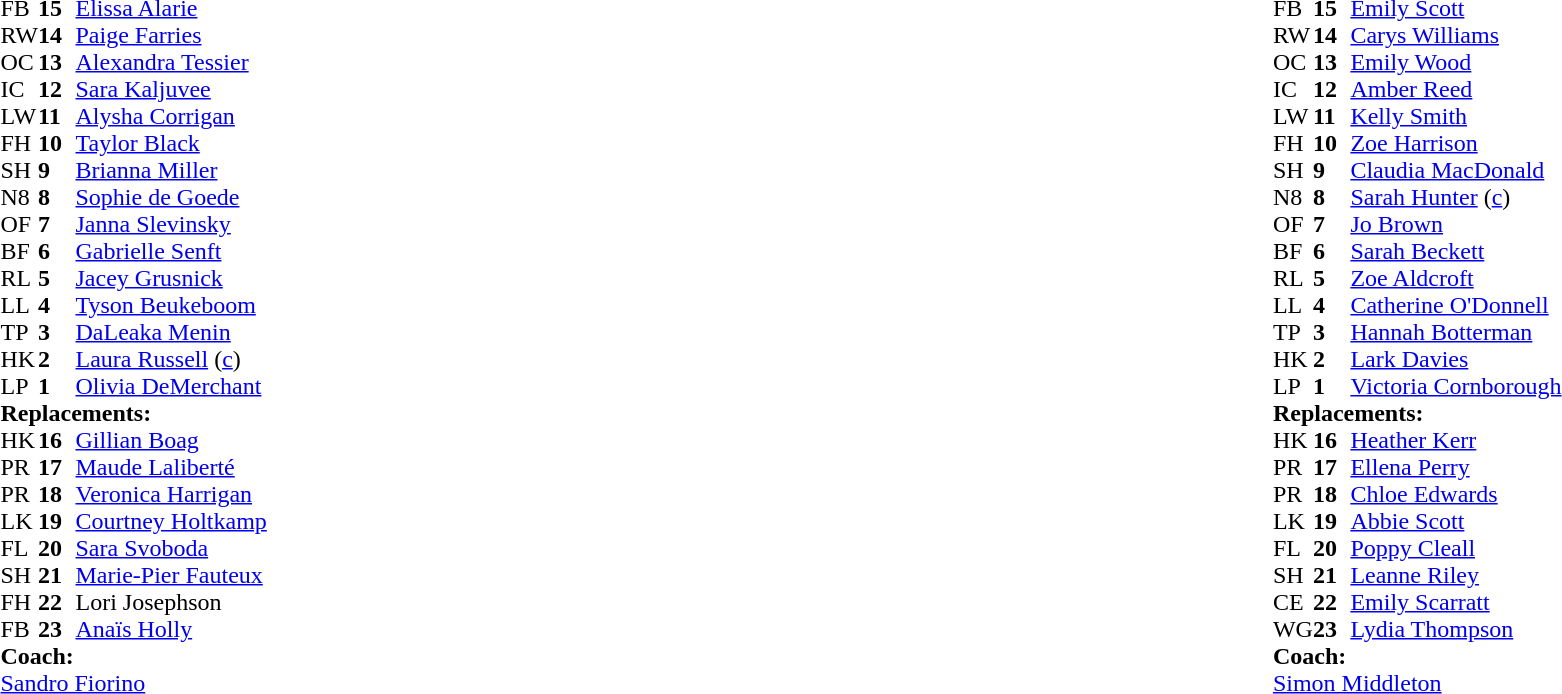<table style="width:100%">
<tr>
<td style="vertical-align:top; width:50%"><br><table cellspacing="0" cellpadding="0">
<tr>
<th width="25"></th>
<th width="25"></th>
</tr>
<tr>
<th width="25"></th>
<th width="25"></th>
</tr>
<tr>
<td>FB</td>
<td><strong>15</strong></td>
<td><a href='#'>Elissa Alarie</a></td>
</tr>
<tr>
<td>RW</td>
<td><strong>14</strong></td>
<td><a href='#'>Paige Farries</a></td>
</tr>
<tr>
<td>OC</td>
<td><strong>13</strong></td>
<td><a href='#'>Alexandra Tessier</a></td>
</tr>
<tr>
<td>IC</td>
<td><strong>12</strong></td>
<td><a href='#'>Sara Kaljuvee</a></td>
<td></td>
<td></td>
</tr>
<tr>
<td>LW</td>
<td><strong>11</strong></td>
<td><a href='#'>Alysha Corrigan</a></td>
</tr>
<tr>
<td>FH</td>
<td><strong>10</strong></td>
<td><a href='#'>Taylor Black</a></td>
</tr>
<tr>
<td>SH</td>
<td><strong>9</strong></td>
<td><a href='#'>Brianna Miller</a></td>
</tr>
<tr>
<td>N8</td>
<td><strong>8</strong></td>
<td><a href='#'>Sophie de Goede</a></td>
</tr>
<tr>
<td>OF</td>
<td><strong>7</strong></td>
<td><a href='#'>Janna Slevinsky</a></td>
<td></td>
<td></td>
</tr>
<tr>
<td>BF</td>
<td><strong>6</strong></td>
<td><a href='#'>Gabrielle Senft</a></td>
<td></td>
<td></td>
</tr>
<tr>
<td>RL</td>
<td><strong>5</strong></td>
<td><a href='#'>Jacey Grusnick</a></td>
<td></td>
<td></td>
</tr>
<tr>
<td>LL</td>
<td><strong>4</strong></td>
<td><a href='#'>Tyson Beukeboom</a></td>
<td></td>
<td></td>
</tr>
<tr>
<td>TP</td>
<td><strong>3</strong></td>
<td><a href='#'>DaLeaka Menin</a></td>
<td></td>
<td></td>
</tr>
<tr>
<td>HK</td>
<td><strong>2</strong></td>
<td><a href='#'>Laura Russell</a> (<a href='#'>c</a>)</td>
</tr>
<tr>
<td>LP</td>
<td><strong>1</strong></td>
<td><a href='#'>Olivia DeMerchant</a></td>
<td></td>
<td></td>
</tr>
<tr>
<td colspan=3><strong>Replacements:</strong></td>
</tr>
<tr>
<td>HK</td>
<td><strong>16</strong></td>
<td><a href='#'>Gillian Boag</a></td>
</tr>
<tr>
<td>PR</td>
<td><strong>17</strong></td>
<td><a href='#'>Maude Laliberté</a></td>
<td></td>
<td></td>
</tr>
<tr>
<td>PR</td>
<td><strong>18</strong></td>
<td><a href='#'>Veronica Harrigan</a></td>
<td></td>
<td></td>
</tr>
<tr>
<td>LK</td>
<td><strong>19</strong></td>
<td><a href='#'>Courtney Holtkamp</a></td>
<td></td>
<td></td>
</tr>
<tr>
<td>FL</td>
<td><strong>20</strong></td>
<td><a href='#'>Sara Svoboda</a></td>
<td></td>
<td></td>
</tr>
<tr>
<td>SH</td>
<td><strong>21</strong></td>
<td><a href='#'>Marie-Pier Fauteux</a></td>
<td></td>
<td></td>
</tr>
<tr>
<td>FH</td>
<td><strong>22</strong></td>
<td>Lori Josephson</td>
</tr>
<tr>
<td>FB</td>
<td><strong>23</strong></td>
<td><a href='#'>Anaïs Holly</a></td>
</tr>
<tr>
<td colspan=3><strong>Coach:</strong></td>
</tr>
<tr>
<td colspan="4"> <a href='#'>Sandro Fiorino</a></td>
</tr>
</table>
</td>
<td style="vertical-align:top; width:50%"><br><table cellspacing="0" cellpadding="0" style="margin:auto">
<tr>
<th width="25"></th>
<th width="25"></th>
</tr>
<tr>
<td>FB</td>
<td><strong>15</strong></td>
<td><a href='#'>Emily Scott</a></td>
</tr>
<tr>
<td>RW</td>
<td><strong>14</strong></td>
<td><a href='#'>Carys Williams</a></td>
<td></td>
<td></td>
</tr>
<tr>
<td>OC</td>
<td><strong>13</strong></td>
<td><a href='#'>Emily Wood</a></td>
</tr>
<tr>
<td>IC</td>
<td><strong>12</strong></td>
<td><a href='#'>Amber Reed</a></td>
</tr>
<tr>
<td>LW</td>
<td><strong>11</strong></td>
<td><a href='#'>Kelly Smith</a></td>
</tr>
<tr>
<td>FH</td>
<td><strong>10</strong></td>
<td><a href='#'>Zoe Harrison</a></td>
<td></td>
<td></td>
</tr>
<tr>
<td>SH</td>
<td><strong>9</strong></td>
<td><a href='#'>Claudia MacDonald</a></td>
<td></td>
<td></td>
</tr>
<tr>
<td>N8</td>
<td><strong>8</strong></td>
<td><a href='#'>Sarah Hunter</a> (<a href='#'>c</a>)</td>
</tr>
<tr>
<td>OF</td>
<td><strong>7</strong></td>
<td><a href='#'>Jo Brown</a></td>
<td></td>
<td></td>
</tr>
<tr>
<td>BF</td>
<td><strong>6</strong></td>
<td><a href='#'>Sarah Beckett</a></td>
</tr>
<tr>
<td>RL</td>
<td><strong>5</strong></td>
<td><a href='#'>Zoe Aldcroft</a></td>
</tr>
<tr>
<td>LL</td>
<td><strong>4</strong></td>
<td><a href='#'>Catherine O'Donnell</a></td>
<td></td>
<td></td>
</tr>
<tr>
<td>TP</td>
<td><strong>3</strong></td>
<td><a href='#'>Hannah Botterman</a></td>
<td></td>
<td></td>
</tr>
<tr>
<td>HK</td>
<td><strong>2</strong></td>
<td><a href='#'>Lark Davies</a></td>
</tr>
<tr>
<td>LP</td>
<td><strong>1</strong></td>
<td><a href='#'>Victoria Cornborough</a></td>
<td></td>
<td></td>
</tr>
<tr>
<td colspan=3><strong>Replacements:</strong></td>
</tr>
<tr>
<td>HK</td>
<td><strong>16</strong></td>
<td><a href='#'>Heather Kerr</a></td>
</tr>
<tr>
<td>PR</td>
<td><strong>17</strong></td>
<td><a href='#'>Ellena Perry</a></td>
<td></td>
<td></td>
</tr>
<tr>
<td>PR</td>
<td><strong>18</strong></td>
<td><a href='#'>Chloe Edwards</a></td>
<td></td>
<td></td>
</tr>
<tr>
<td>LK</td>
<td><strong>19</strong></td>
<td><a href='#'>Abbie Scott</a></td>
<td></td>
<td></td>
<td></td>
<td></td>
</tr>
<tr>
<td>FL</td>
<td><strong>20</strong></td>
<td><a href='#'>Poppy Cleall</a></td>
<td></td>
<td></td>
</tr>
<tr>
<td>SH</td>
<td><strong>21</strong></td>
<td><a href='#'>Leanne Riley</a></td>
<td></td>
<td></td>
</tr>
<tr>
<td>CE</td>
<td><strong>22</strong></td>
<td><a href='#'>Emily Scarratt</a></td>
<td></td>
<td></td>
</tr>
<tr>
<td>WG</td>
<td><strong>23</strong></td>
<td><a href='#'>Lydia Thompson</a></td>
<td></td>
<td></td>
</tr>
<tr>
<td colspan=3><strong>Coach:</strong></td>
</tr>
<tr>
<td colspan="4"> <a href='#'>Simon Middleton</a></td>
</tr>
</table>
</td>
</tr>
</table>
